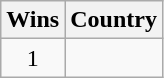<table class="wikitable">
<tr>
<th>Wins</th>
<th>Country</th>
</tr>
<tr>
<td align="center">1</td>
<td></td>
</tr>
</table>
